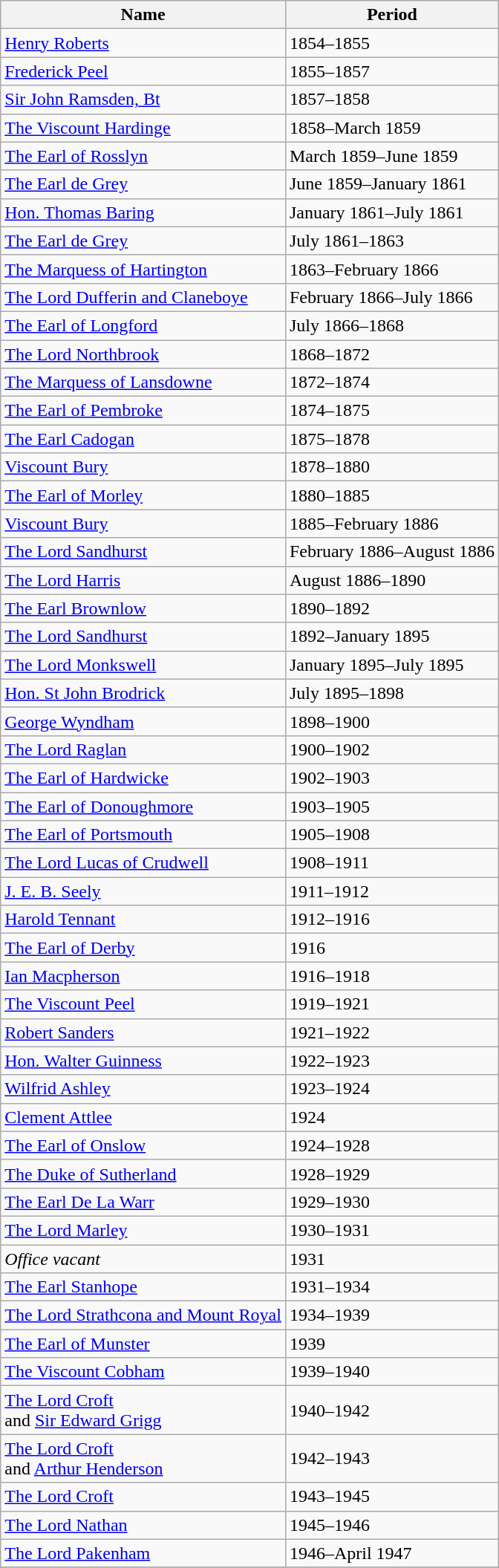<table class="wikitable" style="text-align:left">
<tr>
<th>Name</th>
<th>Period</th>
</tr>
<tr>
<td><a href='#'>Henry Roberts</a></td>
<td>1854–1855</td>
</tr>
<tr>
<td><a href='#'>Frederick Peel</a></td>
<td>1855–1857</td>
</tr>
<tr>
<td><a href='#'>Sir John Ramsden, Bt</a></td>
<td>1857–1858</td>
</tr>
<tr>
<td><a href='#'>The Viscount Hardinge</a></td>
<td>1858–March 1859</td>
</tr>
<tr>
<td><a href='#'>The Earl of Rosslyn</a></td>
<td>March 1859–June 1859</td>
</tr>
<tr>
<td><a href='#'>The Earl de Grey</a></td>
<td>June 1859–January 1861</td>
</tr>
<tr>
<td><a href='#'>Hon. Thomas Baring</a></td>
<td>January 1861–July 1861</td>
</tr>
<tr>
<td><a href='#'>The Earl de Grey</a></td>
<td>July 1861–1863</td>
</tr>
<tr>
<td><a href='#'>The Marquess of Hartington</a></td>
<td>1863–February 1866</td>
</tr>
<tr>
<td><a href='#'>The Lord Dufferin and Claneboye</a></td>
<td>February 1866–July 1866</td>
</tr>
<tr>
<td><a href='#'>The Earl of Longford</a></td>
<td>July 1866–1868</td>
</tr>
<tr>
<td><a href='#'>The Lord Northbrook</a></td>
<td>1868–1872</td>
</tr>
<tr>
<td><a href='#'>The Marquess of Lansdowne</a></td>
<td>1872–1874</td>
</tr>
<tr>
<td><a href='#'>The Earl of Pembroke</a></td>
<td>1874–1875</td>
</tr>
<tr>
<td><a href='#'>The Earl Cadogan</a></td>
<td>1875–1878</td>
</tr>
<tr>
<td><a href='#'>Viscount Bury</a></td>
<td>1878–1880</td>
</tr>
<tr>
<td><a href='#'>The Earl of Morley</a></td>
<td>1880–1885</td>
</tr>
<tr>
<td><a href='#'>Viscount Bury</a></td>
<td>1885–February 1886</td>
</tr>
<tr>
<td><a href='#'>The Lord Sandhurst</a></td>
<td>February 1886–August 1886</td>
</tr>
<tr>
<td><a href='#'>The Lord Harris</a></td>
<td>August 1886–1890</td>
</tr>
<tr>
<td><a href='#'>The Earl Brownlow</a></td>
<td>1890–1892</td>
</tr>
<tr>
<td><a href='#'>The Lord Sandhurst</a></td>
<td>1892–January 1895</td>
</tr>
<tr>
<td><a href='#'>The Lord Monkswell</a></td>
<td>January 1895–July 1895</td>
</tr>
<tr>
<td><a href='#'>Hon. St John Brodrick</a></td>
<td>July 1895–1898</td>
</tr>
<tr>
<td><a href='#'>George Wyndham</a></td>
<td>1898–1900</td>
</tr>
<tr>
<td><a href='#'>The Lord Raglan</a></td>
<td>1900–1902</td>
</tr>
<tr>
<td><a href='#'>The Earl of Hardwicke</a></td>
<td>1902–1903</td>
</tr>
<tr>
<td><a href='#'>The Earl of Donoughmore</a></td>
<td>1903–1905</td>
</tr>
<tr>
<td><a href='#'>The Earl of Portsmouth</a></td>
<td>1905–1908</td>
</tr>
<tr>
<td><a href='#'>The Lord Lucas of Crudwell</a></td>
<td>1908–1911</td>
</tr>
<tr>
<td><a href='#'>J. E. B. Seely</a></td>
<td>1911–1912</td>
</tr>
<tr>
<td><a href='#'>Harold Tennant</a></td>
<td>1912–1916</td>
</tr>
<tr>
<td><a href='#'>The Earl of Derby</a></td>
<td>1916</td>
</tr>
<tr>
<td><a href='#'>Ian Macpherson</a></td>
<td>1916–1918</td>
</tr>
<tr>
<td><a href='#'>The Viscount Peel</a></td>
<td>1919–1921</td>
</tr>
<tr>
<td><a href='#'>Robert Sanders</a></td>
<td>1921–1922</td>
</tr>
<tr>
<td><a href='#'>Hon. Walter Guinness</a></td>
<td>1922–1923</td>
</tr>
<tr>
<td><a href='#'>Wilfrid Ashley</a></td>
<td>1923–1924</td>
</tr>
<tr>
<td><a href='#'>Clement Attlee</a></td>
<td>1924</td>
</tr>
<tr>
<td><a href='#'>The Earl of Onslow</a></td>
<td>1924–1928</td>
</tr>
<tr>
<td><a href='#'>The Duke of Sutherland</a></td>
<td>1928–1929</td>
</tr>
<tr>
<td><a href='#'>The Earl De La Warr</a></td>
<td>1929–1930</td>
</tr>
<tr>
<td><a href='#'>The Lord Marley</a></td>
<td>1930–1931</td>
</tr>
<tr>
<td><em>Office vacant</em></td>
<td>1931</td>
</tr>
<tr>
<td><a href='#'>The Earl Stanhope</a></td>
<td>1931–1934</td>
</tr>
<tr>
<td><a href='#'>The Lord Strathcona and Mount Royal</a></td>
<td>1934–1939</td>
</tr>
<tr>
<td><a href='#'>The Earl of Munster</a></td>
<td>1939</td>
</tr>
<tr>
<td><a href='#'>The Viscount Cobham</a></td>
<td>1939–1940</td>
</tr>
<tr>
<td><a href='#'>The Lord Croft</a> <br> and <a href='#'>Sir Edward Grigg</a></td>
<td>1940–1942</td>
</tr>
<tr>
<td><a href='#'>The Lord Croft</a> <br> and <a href='#'>Arthur Henderson</a></td>
<td>1942–1943</td>
</tr>
<tr>
<td><a href='#'>The Lord Croft</a></td>
<td>1943–1945</td>
</tr>
<tr>
<td><a href='#'>The Lord Nathan</a></td>
<td>1945–1946</td>
</tr>
<tr>
<td><a href='#'>The Lord Pakenham</a></td>
<td>1946–April 1947</td>
</tr>
<tr>
</tr>
</table>
